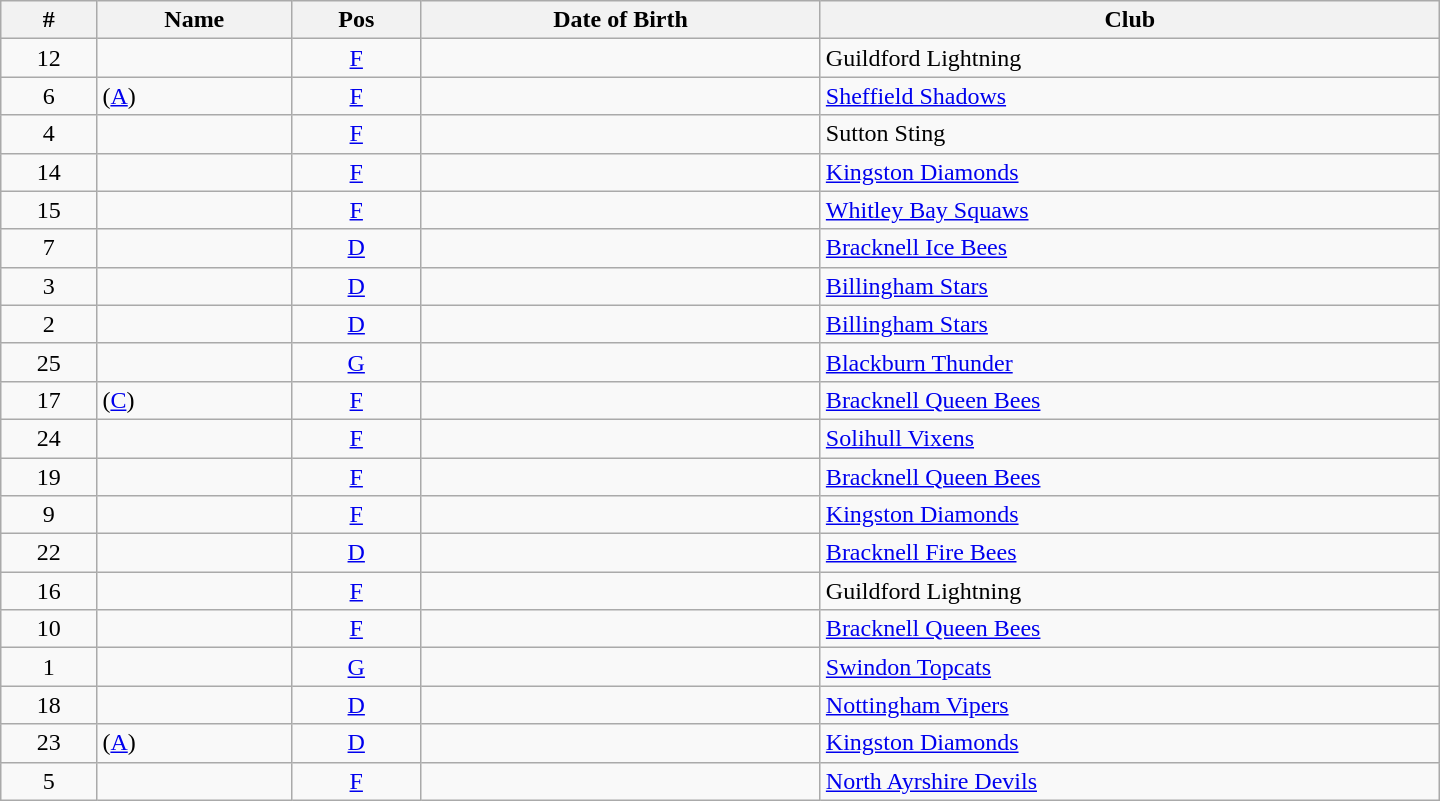<table class="wikitable sortable" style=width:60em>
<tr>
<th>#</th>
<th>Name</th>
<th>Pos</th>
<th>Date of Birth</th>
<th>Club</th>
</tr>
<tr>
<td align="center">12</td>
<td></td>
<td align="center"><a href='#'>F</a></td>
<td></td>
<td> Guildford Lightning</td>
</tr>
<tr>
<td align="center">6</td>
<td> (<a href='#'>A</a>)</td>
<td align="center"><a href='#'>F</a></td>
<td></td>
<td> <a href='#'>Sheffield Shadows</a></td>
</tr>
<tr>
<td align="center">4</td>
<td></td>
<td align="center"><a href='#'>F</a></td>
<td></td>
<td> Sutton Sting</td>
</tr>
<tr>
<td align="center">14</td>
<td></td>
<td align="center"><a href='#'>F</a></td>
<td></td>
<td> <a href='#'>Kingston Diamonds</a></td>
</tr>
<tr>
<td align="center">15</td>
<td></td>
<td align="center"><a href='#'>F</a></td>
<td></td>
<td> <a href='#'>Whitley Bay Squaws</a></td>
</tr>
<tr>
<td align="center">7</td>
<td></td>
<td align="center"><a href='#'>D</a></td>
<td></td>
<td> <a href='#'>Bracknell Ice Bees</a></td>
</tr>
<tr>
<td align="center">3</td>
<td></td>
<td align="center"><a href='#'>D</a></td>
<td></td>
<td> <a href='#'>Billingham Stars</a></td>
</tr>
<tr>
<td align="center">2</td>
<td></td>
<td align="center"><a href='#'>D</a></td>
<td></td>
<td> <a href='#'>Billingham Stars</a></td>
</tr>
<tr>
<td align="center">25</td>
<td></td>
<td align="center"><a href='#'>G</a></td>
<td></td>
<td> <a href='#'>Blackburn Thunder</a></td>
</tr>
<tr>
<td align="center">17</td>
<td> (<a href='#'>C</a>)</td>
<td align="center"><a href='#'>F</a></td>
<td></td>
<td> <a href='#'>Bracknell Queen Bees</a></td>
</tr>
<tr>
<td align="center">24</td>
<td></td>
<td align="center"><a href='#'>F</a></td>
<td></td>
<td> <a href='#'>Solihull Vixens</a></td>
</tr>
<tr>
<td align="center">19</td>
<td></td>
<td align="center"><a href='#'>F</a></td>
<td></td>
<td> <a href='#'>Bracknell Queen Bees</a></td>
</tr>
<tr>
<td align="center">9</td>
<td></td>
<td align="center"><a href='#'>F</a></td>
<td></td>
<td> <a href='#'>Kingston Diamonds</a></td>
</tr>
<tr>
<td align="center">22</td>
<td></td>
<td align="center"><a href='#'>D</a></td>
<td></td>
<td> <a href='#'>Bracknell Fire Bees</a></td>
</tr>
<tr>
<td align="center">16</td>
<td></td>
<td align="center"><a href='#'>F</a></td>
<td></td>
<td> Guildford Lightning</td>
</tr>
<tr>
<td align="center">10</td>
<td></td>
<td align="center"><a href='#'>F</a></td>
<td></td>
<td> <a href='#'>Bracknell Queen Bees</a></td>
</tr>
<tr>
<td align="center">1</td>
<td></td>
<td align="center"><a href='#'>G</a></td>
<td></td>
<td> <a href='#'>Swindon Topcats</a></td>
</tr>
<tr>
<td align="center">18</td>
<td></td>
<td align="center"><a href='#'>D</a></td>
<td></td>
<td> <a href='#'>Nottingham Vipers</a></td>
</tr>
<tr>
<td align="center">23</td>
<td> (<a href='#'>A</a>)</td>
<td align="center"><a href='#'>D</a></td>
<td></td>
<td> <a href='#'>Kingston Diamonds</a></td>
</tr>
<tr>
<td align="center">5</td>
<td></td>
<td align="center"><a href='#'>F</a></td>
<td></td>
<td> <a href='#'>North Ayrshire Devils</a></td>
</tr>
</table>
